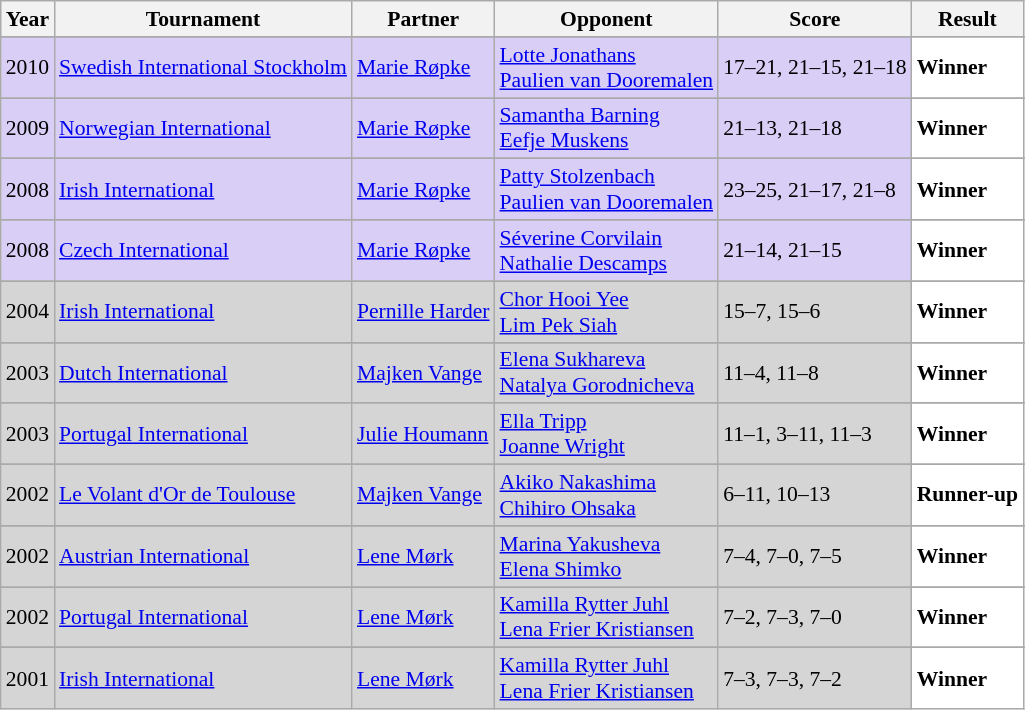<table class="sortable wikitable" style="font-size: 90%;">
<tr>
<th>Year</th>
<th>Tournament</th>
<th>Partner</th>
<th>Opponent</th>
<th>Score</th>
<th>Result</th>
</tr>
<tr>
</tr>
<tr style="background:#D8CEF6">
<td align="center">2010</td>
<td align="left"><a href='#'>Swedish International Stockholm</a></td>
<td align="left"> <a href='#'>Marie Røpke</a></td>
<td align="left"> <a href='#'>Lotte Jonathans</a><br> <a href='#'>Paulien van Dooremalen</a></td>
<td align="left">17–21, 21–15, 21–18</td>
<td style="text-align:left; background:white"> <strong>Winner</strong></td>
</tr>
<tr>
</tr>
<tr style="background:#D8CEF6">
<td align="center">2009</td>
<td align="left"><a href='#'>Norwegian International</a></td>
<td align="left"> <a href='#'>Marie Røpke</a></td>
<td align="left"> <a href='#'>Samantha Barning</a><br> <a href='#'>Eefje Muskens</a></td>
<td align="left">21–13, 21–18</td>
<td style="text-align:left; background:white"> <strong>Winner</strong></td>
</tr>
<tr>
</tr>
<tr style="background:#D8CEF6">
<td align="center">2008</td>
<td align="left"><a href='#'>Irish International</a></td>
<td align="left"> <a href='#'>Marie Røpke</a></td>
<td align="left"> <a href='#'>Patty Stolzenbach</a><br> <a href='#'>Paulien van Dooremalen</a></td>
<td align="left">23–25, 21–17, 21–8</td>
<td style="text-align:left; background:white"> <strong>Winner</strong></td>
</tr>
<tr>
</tr>
<tr style="background:#D8CEF6">
<td align="center">2008</td>
<td align="left"><a href='#'>Czech International</a></td>
<td align="left"> <a href='#'>Marie Røpke</a></td>
<td align="left"> <a href='#'>Séverine Corvilain</a><br> <a href='#'>Nathalie Descamps</a></td>
<td align="left">21–14, 21–15</td>
<td style="text-align:left; background:white"> <strong>Winner</strong></td>
</tr>
<tr>
</tr>
<tr style="background:#D5D5D5">
<td align="center">2004</td>
<td align="left"><a href='#'>Irish International</a></td>
<td align="left"> <a href='#'>Pernille Harder</a></td>
<td align="left"> <a href='#'>Chor Hooi Yee</a><br> <a href='#'>Lim Pek Siah</a></td>
<td align="left">15–7, 15–6</td>
<td style="text-align:left; background:white"> <strong>Winner</strong></td>
</tr>
<tr>
</tr>
<tr style="background:#D5D5D5">
<td align="center">2003</td>
<td align="left"><a href='#'>Dutch International</a></td>
<td align="left"> <a href='#'>Majken Vange</a></td>
<td align="left"> <a href='#'>Elena Sukhareva</a><br> <a href='#'>Natalya Gorodnicheva</a></td>
<td align="left">11–4, 11–8</td>
<td style="text-align:left; background:white"> <strong>Winner</strong></td>
</tr>
<tr>
</tr>
<tr style="background:#D5D5D5">
<td align="center">2003</td>
<td align="left"><a href='#'>Portugal International</a></td>
<td align="left"> <a href='#'>Julie Houmann</a></td>
<td align="left"> <a href='#'>Ella Tripp</a><br> <a href='#'>Joanne Wright</a></td>
<td align="left">11–1, 3–11, 11–3</td>
<td style="text-align:left; background:white"> <strong>Winner</strong></td>
</tr>
<tr>
</tr>
<tr style="background:#D5D5D5">
<td align="center">2002</td>
<td align="left"><a href='#'>Le Volant d'Or de Toulouse</a></td>
<td align="left"> <a href='#'>Majken Vange</a></td>
<td align="left"> <a href='#'>Akiko Nakashima</a><br> <a href='#'>Chihiro Ohsaka</a></td>
<td align="left">6–11, 10–13</td>
<td style="text-align:left; background:white"> <strong>Runner-up</strong></td>
</tr>
<tr>
</tr>
<tr style="background:#D5D5D5">
<td align="center">2002</td>
<td align="left"><a href='#'>Austrian International</a></td>
<td align="left"> <a href='#'>Lene Mørk</a></td>
<td align="left"> <a href='#'>Marina Yakusheva</a><br> <a href='#'>Elena Shimko</a></td>
<td align="left">7–4, 7–0, 7–5</td>
<td style="text-align:left; background:white"> <strong>Winner</strong></td>
</tr>
<tr>
</tr>
<tr style="background:#D5D5D5">
<td align="center">2002</td>
<td align="left"><a href='#'>Portugal International</a></td>
<td align="left"> <a href='#'>Lene Mørk</a></td>
<td align="left"> <a href='#'>Kamilla Rytter Juhl</a><br> <a href='#'>Lena Frier Kristiansen</a></td>
<td align="left">7–2, 7–3, 7–0</td>
<td style="text-align:left; background:white"> <strong>Winner</strong></td>
</tr>
<tr>
</tr>
<tr style="background:#D5D5D5">
<td align="center">2001</td>
<td align="left"><a href='#'>Irish International</a></td>
<td align="left"> <a href='#'>Lene Mørk</a></td>
<td align="left"> <a href='#'>Kamilla Rytter Juhl</a><br> <a href='#'>Lena Frier Kristiansen</a></td>
<td align="left">7–3, 7–3, 7–2</td>
<td style="text-align:left; background:white"> <strong>Winner</strong></td>
</tr>
</table>
